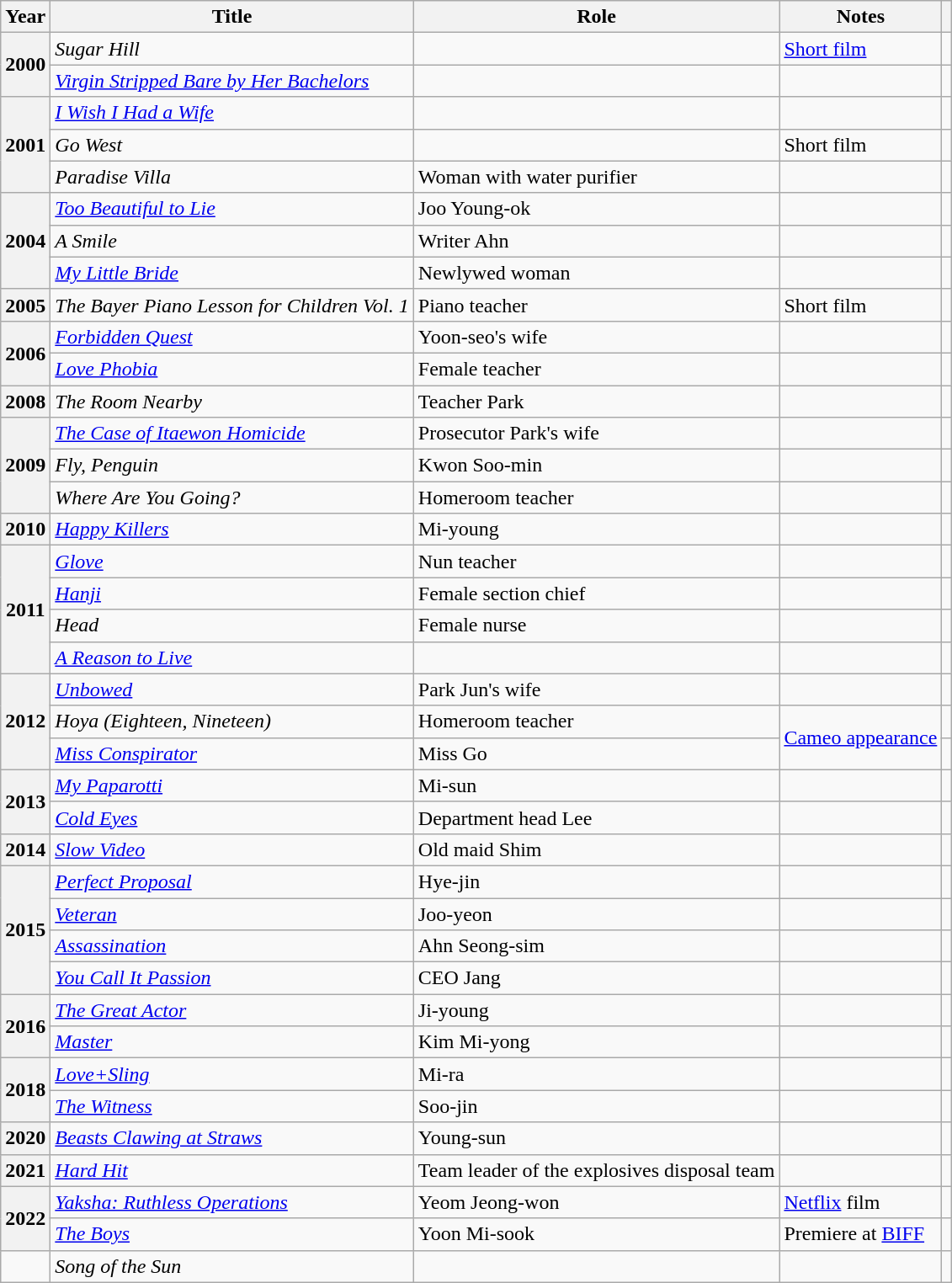<table class="wikitable plainrowheaders sortable">
<tr>
<th scope="col">Year</th>
<th scope="col">Title</th>
<th scope="col">Role</th>
<th scope="col">Notes</th>
<th scope="col" class="unsortable"></th>
</tr>
<tr>
<th scope="row" rowspan="2">2000</th>
<td><em>Sugar Hill</em></td>
<td></td>
<td><a href='#'>Short film</a></td>
<td></td>
</tr>
<tr>
<td><em><a href='#'>Virgin Stripped Bare by Her Bachelors</a></em></td>
<td></td>
<td></td>
</tr>
<tr>
<th scope="row" rowspan="3">2001</th>
<td><em><a href='#'>I Wish I Had a Wife</a></em></td>
<td></td>
<td></td>
<td></td>
</tr>
<tr>
<td><em>Go West</em></td>
<td></td>
<td>Short film</td>
</tr>
<tr>
<td><em>Paradise Villa</em></td>
<td>Woman with water purifier</td>
<td></td>
<td></td>
</tr>
<tr>
<th scope="row" rowspan="3">2004</th>
<td><em><a href='#'>Too Beautiful to Lie</a></em></td>
<td>Joo Young-ok</td>
<td></td>
<td></td>
</tr>
<tr>
<td><em>A Smile</em></td>
<td>Writer Ahn</td>
<td></td>
<td></td>
</tr>
<tr>
<td><em><a href='#'>My Little Bride</a></em></td>
<td>Newlywed woman</td>
<td></td>
<td></td>
</tr>
<tr>
<th scope="row">2005</th>
<td><em>The Bayer Piano Lesson for Children Vol. 1</em></td>
<td>Piano teacher</td>
<td>Short film</td>
<td></td>
</tr>
<tr>
<th scope="row" rowspan="2">2006</th>
<td><em><a href='#'>Forbidden Quest</a></em></td>
<td>Yoon-seo's wife</td>
<td></td>
<td></td>
</tr>
<tr>
<td><em><a href='#'>Love Phobia</a></em></td>
<td>Female teacher</td>
<td></td>
</tr>
<tr>
<th scope="row">2008</th>
<td><em>The Room Nearby</em></td>
<td>Teacher Park</td>
<td></td>
<td></td>
</tr>
<tr>
<th scope="row" rowspan="3">2009</th>
<td><em><a href='#'>The Case of Itaewon Homicide</a></em></td>
<td>Prosecutor Park's wife</td>
<td></td>
<td></td>
</tr>
<tr>
<td><em>Fly, Penguin</em></td>
<td>Kwon Soo-min</td>
<td></td>
<td></td>
</tr>
<tr>
<td><em>Where Are You Going?</em></td>
<td>Homeroom teacher</td>
<td></td>
</tr>
<tr>
<th scope="row">2010</th>
<td><em><a href='#'>Happy Killers</a></em></td>
<td>Mi-young</td>
<td></td>
<td></td>
</tr>
<tr>
<th scope="row" rowspan="4">2011</th>
<td><em><a href='#'>Glove</a></em></td>
<td>Nun teacher</td>
<td></td>
<td></td>
</tr>
<tr>
<td><em><a href='#'>Hanji</a></em></td>
<td>Female section chief</td>
<td></td>
<td></td>
</tr>
<tr>
<td><em>Head</em></td>
<td>Female nurse</td>
<td></td>
<td></td>
</tr>
<tr>
<td><em><a href='#'>A Reason to Live</a></em></td>
<td></td>
<td></td>
</tr>
<tr>
<th scope="row" rowspan="3">2012</th>
<td><em><a href='#'>Unbowed</a></em></td>
<td>Park Jun's wife</td>
<td></td>
<td></td>
</tr>
<tr>
<td><em>Hoya (Eighteen, Nineteen)</em></td>
<td>Homeroom teacher</td>
<td rowspan="2"><a href='#'>Cameo appearance</a></td>
</tr>
<tr>
<td><em><a href='#'>Miss Conspirator</a></em></td>
<td>Miss Go</td>
<td></td>
</tr>
<tr>
<th scope="row" rowspan="2">2013</th>
<td><em><a href='#'>My Paparotti</a></em></td>
<td>Mi-sun</td>
<td></td>
<td></td>
</tr>
<tr>
<td><em><a href='#'>Cold Eyes</a></em></td>
<td>Department head Lee</td>
<td></td>
<td></td>
</tr>
<tr>
<th scope="row">2014</th>
<td><em><a href='#'>Slow Video</a></em></td>
<td>Old maid Shim</td>
<td></td>
<td></td>
</tr>
<tr>
<th scope="row" rowspan="4">2015</th>
<td><em><a href='#'>Perfect Proposal</a></em></td>
<td>Hye-jin</td>
<td></td>
<td></td>
</tr>
<tr>
<td><em><a href='#'>Veteran</a></em></td>
<td>Joo-yeon</td>
<td></td>
<td></td>
</tr>
<tr>
<td><em><a href='#'>Assassination</a></em></td>
<td>Ahn Seong-sim</td>
<td></td>
<td></td>
</tr>
<tr>
<td><em><a href='#'>You Call It Passion</a></em></td>
<td>CEO Jang</td>
<td></td>
<td></td>
</tr>
<tr>
<th scope="row" rowspan="2">2016</th>
<td><em><a href='#'>The Great Actor</a></em></td>
<td>Ji-young</td>
<td></td>
<td></td>
</tr>
<tr>
<td><em><a href='#'>Master</a></em></td>
<td>Kim Mi-yong</td>
<td></td>
<td></td>
</tr>
<tr>
<th scope="row" rowspan="2">2018</th>
<td><em><a href='#'>Love+Sling</a></em></td>
<td>Mi-ra</td>
<td></td>
<td></td>
</tr>
<tr>
<td><em><a href='#'>The Witness</a></em></td>
<td>Soo-jin</td>
<td></td>
</tr>
<tr>
<th scope="row">2020</th>
<td><em><a href='#'>Beasts Clawing at Straws</a></em></td>
<td>Young-sun</td>
<td></td>
<td></td>
</tr>
<tr>
<th scope="row">2021</th>
<td><em><a href='#'>Hard Hit</a></em></td>
<td>Team leader of the explosives disposal team</td>
<td></td>
<td style="text-align:center"></td>
</tr>
<tr>
<th scope="row" rowspan="2">2022</th>
<td><em><a href='#'>Yaksha: Ruthless Operations</a></em></td>
<td>Yeom Jeong-won</td>
<td><a href='#'>Netflix</a> film</td>
<td style="text-align:center"></td>
</tr>
<tr>
<td><em><a href='#'>The Boys</a></em></td>
<td>Yoon Mi-sook</td>
<td>Premiere at <a href='#'>BIFF</a></td>
<td style="text-align:center"></td>
</tr>
<tr>
<td></td>
<td><em>Song of the Sun</em></td>
<td></td>
<td></td>
<td style="text-align:center"></td>
</tr>
</table>
